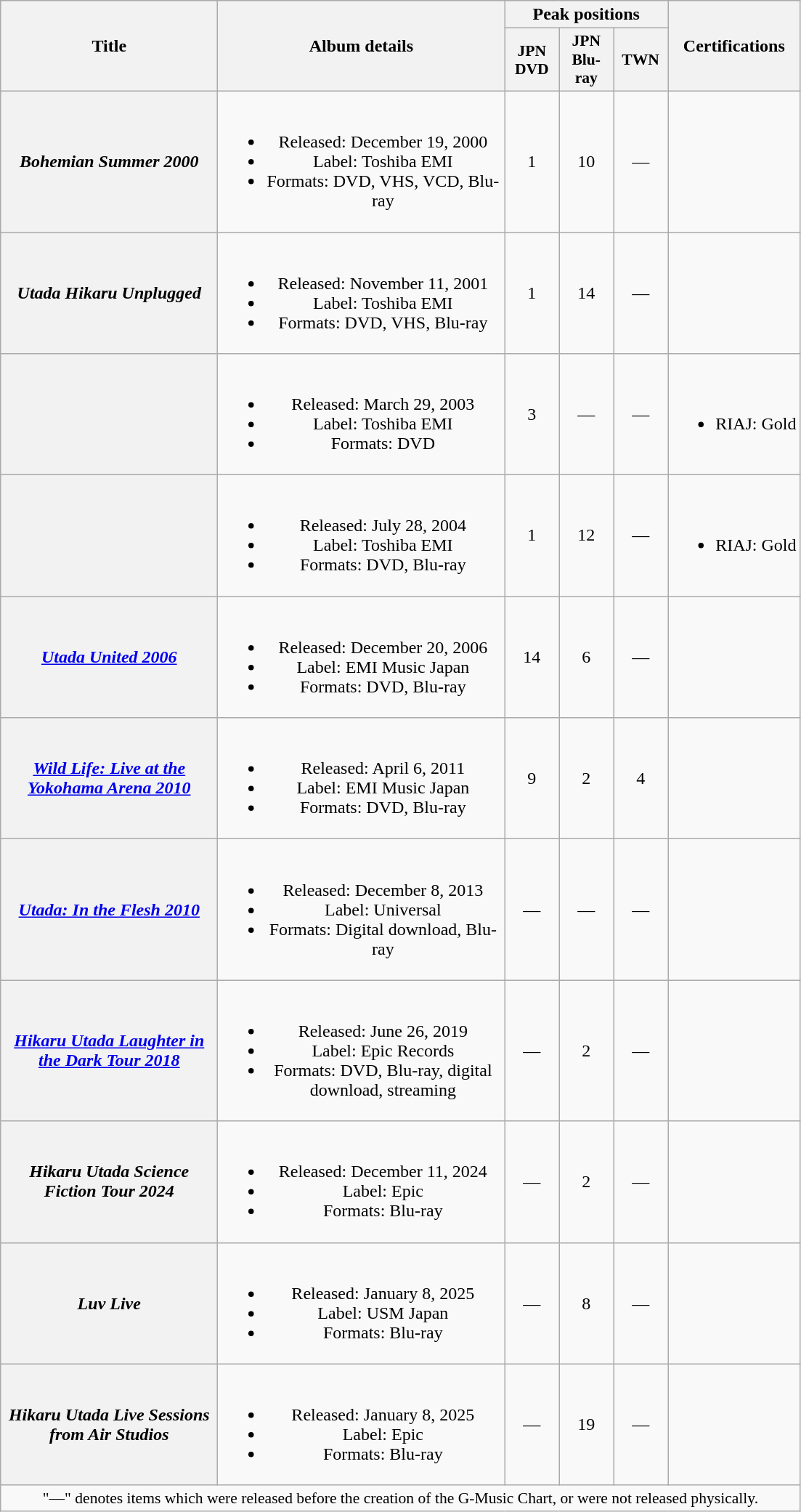<table class="wikitable plainrowheaders" style="text-align:center;">
<tr>
<th style="width:12em;" rowspan="2">Title</th>
<th style="width:16em;" rowspan="2">Album details</th>
<th colspan="3">Peak positions</th>
<th rowspan="2">Certifications</th>
</tr>
<tr>
<th scope="col" style="width:3em;font-size:90%;">JPN DVD<br></th>
<th scope="col" style="width:3em;font-size:90%;">JPN Blu-ray<br></th>
<th scope="col" style="width:3em;font-size:90%;">TWN<br></th>
</tr>
<tr>
<th scope="row"><em>Bohemian Summer 2000</em></th>
<td><br><ul><li>Released: December 19, 2000</li><li>Label: Toshiba EMI</li><li>Formats: DVD, VHS, VCD, Blu-ray</li></ul></td>
<td>1</td>
<td>10</td>
<td>—</td>
<td align="left"></td>
</tr>
<tr>
<th scope="row"><em>Utada Hikaru Unplugged</em></th>
<td><br><ul><li>Released: November 11, 2001</li><li>Label: Toshiba EMI</li><li>Formats: DVD, VHS, Blu-ray</li></ul></td>
<td>1</td>
<td>14</td>
<td>—</td>
<td align="left"></td>
</tr>
<tr>
<th scope="row"></th>
<td><br><ul><li>Released: March 29, 2003</li><li>Label: Toshiba EMI</li><li>Formats: DVD</li></ul></td>
<td>3</td>
<td>—</td>
<td>—</td>
<td align="left"><br><ul><li>RIAJ: Gold</li></ul></td>
</tr>
<tr>
<th scope="row"></th>
<td><br><ul><li>Released: July 28, 2004</li><li>Label: Toshiba EMI</li><li>Formats: DVD, Blu-ray</li></ul></td>
<td>1</td>
<td>12</td>
<td>—</td>
<td align="left"><br><ul><li>RIAJ: Gold</li></ul></td>
</tr>
<tr>
<th scope="row"><em><a href='#'>Utada United 2006</a></em></th>
<td><br><ul><li>Released: December 20, 2006</li><li>Label: EMI Music Japan</li><li>Formats: DVD, Blu-ray</li></ul></td>
<td>14</td>
<td>6</td>
<td>—</td>
<td align="left"></td>
</tr>
<tr>
<th scope="row"><em><a href='#'>Wild Life: Live at the Yokohama Arena 2010</a></em></th>
<td><br><ul><li>Released: April 6, 2011</li><li>Label: EMI Music Japan</li><li>Formats: DVD, Blu-ray</li></ul></td>
<td>9</td>
<td>2</td>
<td>4</td>
<td align="left"></td>
</tr>
<tr>
<th scope="row"><em><a href='#'>Utada: In the Flesh 2010</a></em></th>
<td><br><ul><li>Released: December 8, 2013</li><li>Label: Universal</li><li>Formats: Digital download, Blu-ray</li></ul></td>
<td>—</td>
<td>—</td>
<td>—</td>
<td align="left"></td>
</tr>
<tr>
<th scope="row"><em><a href='#'>Hikaru Utada Laughter in the Dark Tour 2018</a></em></th>
<td><br><ul><li>Released: June 26, 2019</li><li>Label: Epic Records</li><li>Formats: DVD, Blu-ray, digital download, streaming</li></ul></td>
<td>—</td>
<td>2</td>
<td>—</td>
<td align="left"></td>
</tr>
<tr>
<th scope="row"><em>Hikaru Utada Science Fiction Tour 2024</em></th>
<td><br><ul><li>Released: December 11, 2024</li><li>Label: Epic</li><li>Formats: Blu-ray</li></ul></td>
<td>—</td>
<td>2</td>
<td>—</td>
<td align="left"></td>
</tr>
<tr>
<th scope="row"><em>Luv Live</em></th>
<td><br><ul><li>Released: January 8, 2025</li><li>Label: USM Japan</li><li>Formats: Blu-ray</li></ul></td>
<td>—</td>
<td>8</td>
<td>—</td>
<td align="left"></td>
</tr>
<tr>
<th scope="row"><em>Hikaru Utada Live Sessions from Air Studios</em></th>
<td><br><ul><li>Released: January 8, 2025</li><li>Label: Epic</li><li>Formats: Blu-ray</li></ul></td>
<td>—</td>
<td>19</td>
<td>—</td>
<td align="left"></td>
</tr>
<tr>
<td colspan="8" align="center" style="font-size:90%;">"—" denotes items which were released before the creation of the G-Music Chart, or were not released physically.</td>
</tr>
</table>
